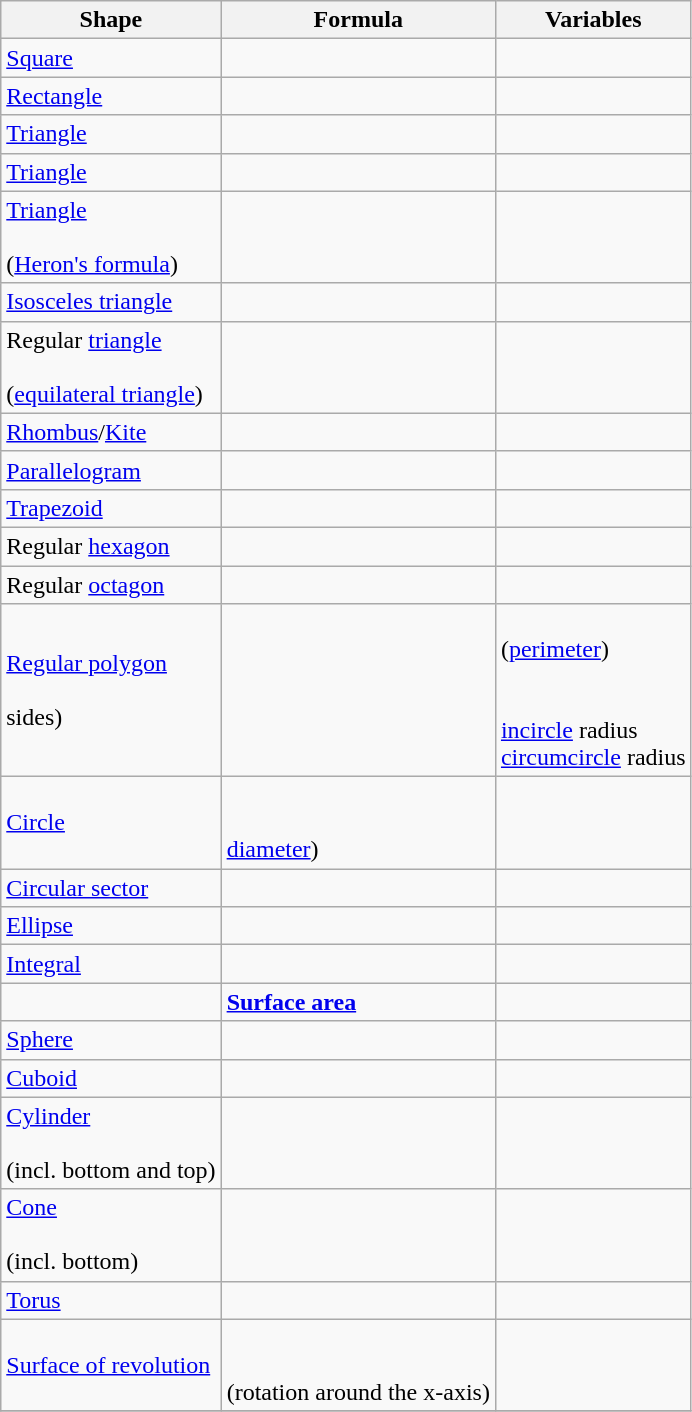<table class="wikitable">
<tr>
<th>Shape</th>
<th>Formula</th>
<th>Variables</th>
</tr>
<tr>
<td><a href='#'>Square</a></td>
<td></td>
<td></td>
</tr>
<tr>
<td><a href='#'>Rectangle</a></td>
<td></td>
<td></td>
</tr>
<tr>
<td><a href='#'>Triangle</a></td>
<td></td>
<td></td>
</tr>
<tr>
<td><a href='#'>Triangle</a></td>
<td></td>
<td></td>
</tr>
<tr>
<td><a href='#'>Triangle</a><br><br>(<a href='#'>Heron's formula</a>)</td>
<td></td>
<td></td>
</tr>
<tr>
<td><a href='#'>Isosceles triangle</a></td>
<td></td>
<td></td>
</tr>
<tr>
<td>Regular <a href='#'>triangle</a><br><br>(<a href='#'>equilateral triangle</a>)</td>
<td></td>
<td></td>
</tr>
<tr>
<td><a href='#'>Rhombus</a>/<a href='#'>Kite</a></td>
<td></td>
<td></td>
</tr>
<tr>
<td><a href='#'>Parallelogram</a></td>
<td></td>
<td></td>
</tr>
<tr>
<td><a href='#'>Trapezoid</a></td>
<td></td>
<td></td>
</tr>
<tr>
<td>Regular <a href='#'>hexagon</a></td>
<td></td>
<td></td>
</tr>
<tr>
<td>Regular <a href='#'>octagon</a></td>
<td></td>
<td></td>
</tr>
<tr>
<td><a href='#'>Regular polygon</a><br><br> sides)</td>
<td><br><br><br><br><br></td>
<td><br> (<a href='#'>perimeter</a>)<br><br><br> <a href='#'>incircle</a> radius<br> <a href='#'>circumcircle</a> radius</td>
</tr>
<tr>
<td><a href='#'>Circle</a></td>
<td><br><br> <a href='#'>diameter</a>)</td>
<td></td>
</tr>
<tr>
<td><a href='#'>Circular sector</a></td>
<td></td>
<td></td>
</tr>
<tr>
<td><a href='#'>Ellipse</a></td>
<td></td>
<td></td>
</tr>
<tr>
<td><a href='#'>Integral</a></td>
<td></td>
<td></td>
</tr>
<tr>
<td></td>
<td><strong><a href='#'>Surface area</a></strong></td>
<td></td>
</tr>
<tr>
<td><a href='#'>Sphere</a><br></td>
<td></td>
<td></td>
</tr>
<tr>
<td><a href='#'>Cuboid</a></td>
<td></td>
<td></td>
</tr>
<tr>
<td><a href='#'>Cylinder</a><br><br>(incl. bottom and top)</td>
<td></td>
<td></td>
</tr>
<tr>
<td><a href='#'>Cone</a><br><br>(incl. bottom)</td>
<td></td>
<td></td>
</tr>
<tr>
<td><a href='#'>Torus</a></td>
<td></td>
<td></td>
</tr>
<tr>
<td><a href='#'>Surface of revolution</a></td>
<td><br><br>(rotation around the  x-axis)</td>
<td></td>
</tr>
<tr>
</tr>
</table>
